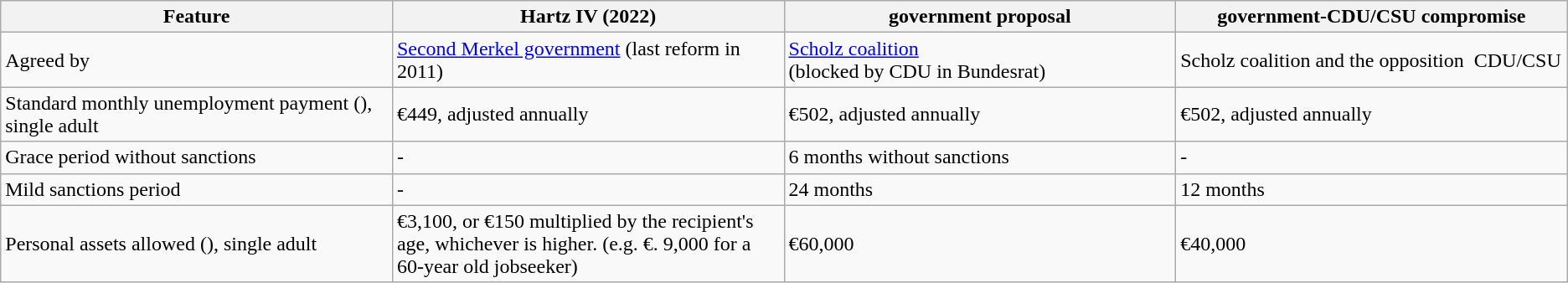<table class="wikitable">
<tr>
<th style="width: 25%;">Feature</th>
<th style="width: 25%;">Hartz IV (2022)</th>
<th style="width: 25%;"> government proposal</th>
<th style="width: 25%;"> government-CDU/CSU compromise</th>
</tr>
<tr>
<td>Agreed by</td>
<td> <a href='#'>Second Merkel government</a> (last reform in 2011)</td>
<td> <a href='#'>Scholz coalition</a><br>(blocked by CDU in Bundesrat)</td>
<td> Scholz coalition and the opposition  CDU/CSU</td>
</tr>
<tr>
<td>Standard monthly unemployment payment (), single adult</td>
<td>€449, adjusted annually</td>
<td>€502, adjusted annually</td>
<td>€502, adjusted annually</td>
</tr>
<tr>
<td>Grace period without sanctions</td>
<td>-</td>
<td>6 months without sanctions</td>
<td>-</td>
</tr>
<tr>
<td>Mild sanctions period</td>
<td>-</td>
<td>24 months</td>
<td>12 months</td>
</tr>
<tr>
<td>Personal assets allowed (), single adult</td>
<td>€3,100, or €150 multiplied by the recipient's age, whichever is higher. (e.g. €. 9,000 for a 60-year old jobseeker)</td>
<td>€60,000</td>
<td>€40,000</td>
</tr>
</table>
